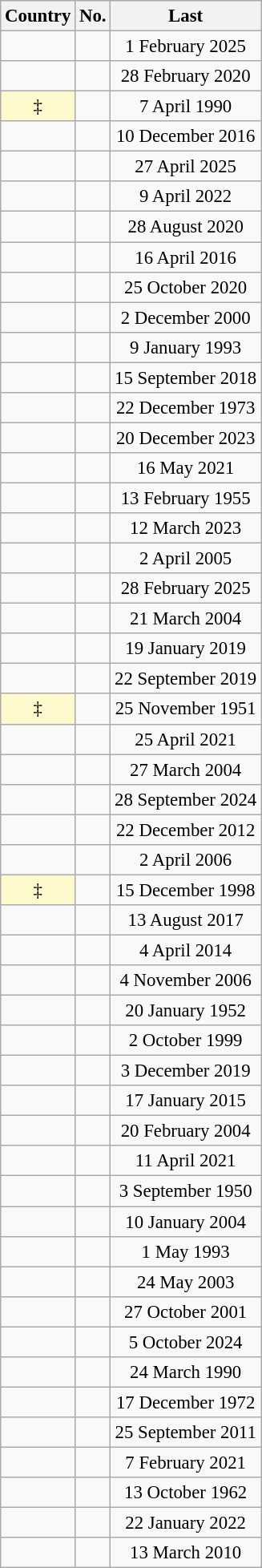<table class="wikitable plainrowheaders sortable" style="text-align:center;font-size:95%">
<tr>
<th>Country</th>
<th>No.</th>
<th>Last</th>
</tr>
<tr>
<td></td>
<td align="center"></td>
<td>1 February 2025</td>
</tr>
<tr>
<td></td>
<td align="center"></td>
<td>28 February 2020</td>
</tr>
<tr>
<td style="background: #FFFACD">‡</td>
<td align="center"></td>
<td>7 April 1990</td>
</tr>
<tr>
<td></td>
<td align="center"></td>
<td>10 December 2016</td>
</tr>
<tr>
<td></td>
<td align="center"></td>
<td>27 April 2025</td>
</tr>
<tr>
<td></td>
<td align="center"></td>
<td>9 April 2022</td>
</tr>
<tr>
<td></td>
<td align="center"></td>
<td>28 August 2020</td>
</tr>
<tr>
<td></td>
<td align="center"></td>
<td>16 April 2016</td>
</tr>
<tr>
<td></td>
<td align="center"></td>
<td>25 October 2020</td>
</tr>
<tr>
<td></td>
<td align="center"></td>
<td>2 December 2000</td>
</tr>
<tr>
<td></td>
<td align="center"></td>
<td>9 January 1993</td>
</tr>
<tr>
<td></td>
<td align="center"></td>
<td>15 September 2018</td>
</tr>
<tr>
<td></td>
<td align="center"></td>
<td>22 December 1973</td>
</tr>
<tr>
<td></td>
<td align="center"></td>
<td>20 December 2023</td>
</tr>
<tr>
<td></td>
<td align="center"></td>
<td>16 May 2021</td>
</tr>
<tr>
<td></td>
<td align="center"></td>
<td>13 February 1955</td>
</tr>
<tr>
<td></td>
<td align="center"></td>
<td>12 March 2023</td>
</tr>
<tr>
<td></td>
<td align="center"></td>
<td>2 April 2005</td>
</tr>
<tr>
<td></td>
<td align="center"></td>
<td>28 February 2025</td>
</tr>
<tr>
<td></td>
<td align="center"></td>
<td>21 March 2004</td>
</tr>
<tr>
<td></td>
<td align="center"></td>
<td>19 January 2019</td>
</tr>
<tr>
<td></td>
<td align="center"></td>
<td>22 September 2019</td>
</tr>
<tr>
<td style="background: #FFFACD">‡</td>
<td align="center"></td>
<td>25 November 1951</td>
</tr>
<tr>
<td></td>
<td align="center"></td>
<td>25 April 2021</td>
</tr>
<tr>
<td></td>
<td align="center"></td>
<td>27 March 2004</td>
</tr>
<tr>
<td></td>
<td align="center"></td>
<td>28 September 2024</td>
</tr>
<tr>
<td></td>
<td align="center"></td>
<td>22 December 2012</td>
</tr>
<tr>
<td></td>
<td align="center"></td>
<td>2 April 2006</td>
</tr>
<tr>
<td style="background: #FFFACD">‡</td>
<td align="center"></td>
<td>15 December 1998</td>
</tr>
<tr>
<td></td>
<td align="center"></td>
<td>13 August 2017</td>
</tr>
<tr>
<td></td>
<td align="center"></td>
<td>4 April 2014</td>
</tr>
<tr>
<td></td>
<td align="center"></td>
<td>4 November 2006</td>
</tr>
<tr>
<td></td>
<td align="center"></td>
<td>20 January 1952</td>
</tr>
<tr>
<td></td>
<td align="center"></td>
<td>2 October 1999</td>
</tr>
<tr>
<td></td>
<td align="center"></td>
<td>3 December 2019</td>
</tr>
<tr>
<td></td>
<td align="center"></td>
<td>17 January 2015</td>
</tr>
<tr>
<td></td>
<td align="center"></td>
<td>20 February 2004</td>
</tr>
<tr>
<td></td>
<td align="center"></td>
<td>11 April 2021</td>
</tr>
<tr>
<td></td>
<td align="center"></td>
<td>3 September 1950</td>
</tr>
<tr>
<td></td>
<td align="center"></td>
<td>10 January 2004</td>
</tr>
<tr>
<td></td>
<td align="center"></td>
<td>1 May 1993</td>
</tr>
<tr>
<td></td>
<td align="center"></td>
<td>24 May 2003</td>
</tr>
<tr>
<td></td>
<td align="center"></td>
<td>27 October 2001</td>
</tr>
<tr>
<td></td>
<td align="center"></td>
<td>5 October 2024</td>
</tr>
<tr>
<td></td>
<td align="center"></td>
<td>24 March 1990</td>
</tr>
<tr>
<td></td>
<td align="center"></td>
<td>17 December 1972</td>
</tr>
<tr>
<td></td>
<td align="center"></td>
<td>25 September 2011</td>
</tr>
<tr>
<td></td>
<td align="center"></td>
<td>7 February 2021</td>
</tr>
<tr>
<td></td>
<td align="center"></td>
<td>13 October 1962</td>
</tr>
<tr>
<td></td>
<td align="center"></td>
<td>22 January 2022</td>
</tr>
<tr>
<td></td>
<td align="center"></td>
<td>13 March 2010</td>
</tr>
</table>
